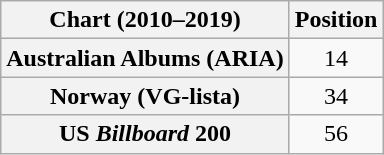<table class="wikitable plainrowheaders" style="text-align:center">
<tr>
<th scope="col">Chart (2010–2019)</th>
<th scope="col">Position</th>
</tr>
<tr>
<th scope="row">Australian Albums (ARIA)</th>
<td>14</td>
</tr>
<tr>
<th scope="row">Norway (VG-lista)</th>
<td>34</td>
</tr>
<tr>
<th scope="row">US <em>Billboard</em> 200</th>
<td>56</td>
</tr>
</table>
